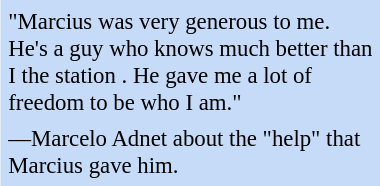<table class="toccolours" style="float: left; margin-left: 1em; margin-right: 2em; font-size: 95%; background:#c6dbf7; color:black; width:25em; max-width: 20%;" cellspacing="4">
<tr>
<td style="text-align: left;">"Marcius was very generous to me. He's a guy who knows much better than I the station . He gave me a lot of freedom to be who I am."</td>
</tr>
<tr>
<td style="text-align: left;">—Marcelo Adnet about the "help" that Marcius gave him.</td>
</tr>
</table>
